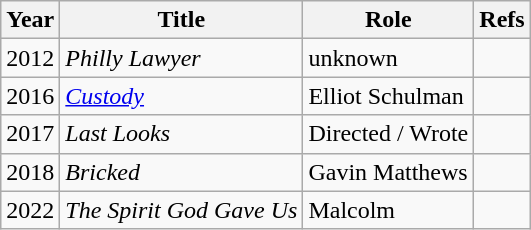<table class="wikitable sortable">
<tr>
<th>Year</th>
<th>Title</th>
<th>Role</th>
<th>Refs</th>
</tr>
<tr>
<td>2012</td>
<td><em>Philly Lawyer</em></td>
<td>unknown</td>
<td></td>
</tr>
<tr>
<td>2016</td>
<td><em><a href='#'>Custody</a></em></td>
<td>Elliot Schulman</td>
<td></td>
</tr>
<tr>
<td>2017</td>
<td><em>Last Looks</em></td>
<td>Directed / Wrote</td>
<td></td>
</tr>
<tr>
<td>2018</td>
<td><em>Bricked</em></td>
<td>Gavin Matthews</td>
<td></td>
</tr>
<tr>
<td>2022</td>
<td><em>The Spirit God Gave Us</em></td>
<td>Malcolm</td>
<td></td>
</tr>
</table>
